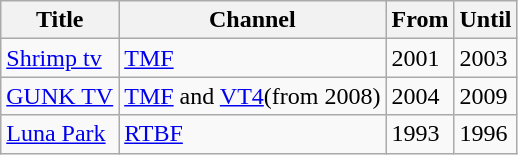<table class="wikitable">
<tr>
<th scope="col">Title</th>
<th scope="col">Channel</th>
<th scope="col">From</th>
<th scope="col">Until</th>
</tr>
<tr>
<td><a href='#'>Shrimp tv</a></td>
<td><a href='#'>TMF</a></td>
<td>2001</td>
<td>2003</td>
</tr>
<tr>
<td><a href='#'>GUNK TV</a></td>
<td><a href='#'>TMF</a> and <a href='#'>VT4</a>(from 2008)</td>
<td>2004</td>
<td>2009</td>
</tr>
<tr>
<td><a href='#'>Luna Park</a></td>
<td><a href='#'>RTBF</a></td>
<td>1993</td>
<td>1996</td>
</tr>
</table>
